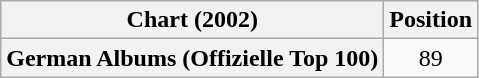<table class="wikitable plainrowheaders" style="text-align:center">
<tr>
<th scope="col">Chart (2002)</th>
<th scope="col">Position</th>
</tr>
<tr>
<th scope="row">German Albums (Offizielle Top 100)</th>
<td>89</td>
</tr>
</table>
